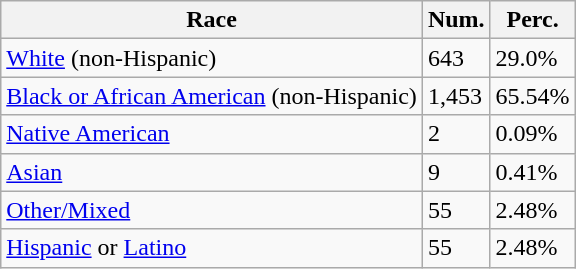<table class="wikitable">
<tr>
<th>Race</th>
<th>Num.</th>
<th>Perc.</th>
</tr>
<tr>
<td><a href='#'>White</a> (non-Hispanic)</td>
<td>643</td>
<td>29.0%</td>
</tr>
<tr>
<td><a href='#'>Black or African American</a> (non-Hispanic)</td>
<td>1,453</td>
<td>65.54%</td>
</tr>
<tr>
<td><a href='#'>Native American</a></td>
<td>2</td>
<td>0.09%</td>
</tr>
<tr>
<td><a href='#'>Asian</a></td>
<td>9</td>
<td>0.41%</td>
</tr>
<tr>
<td><a href='#'>Other/Mixed</a></td>
<td>55</td>
<td>2.48%</td>
</tr>
<tr>
<td><a href='#'>Hispanic</a> or <a href='#'>Latino</a></td>
<td>55</td>
<td>2.48%</td>
</tr>
</table>
